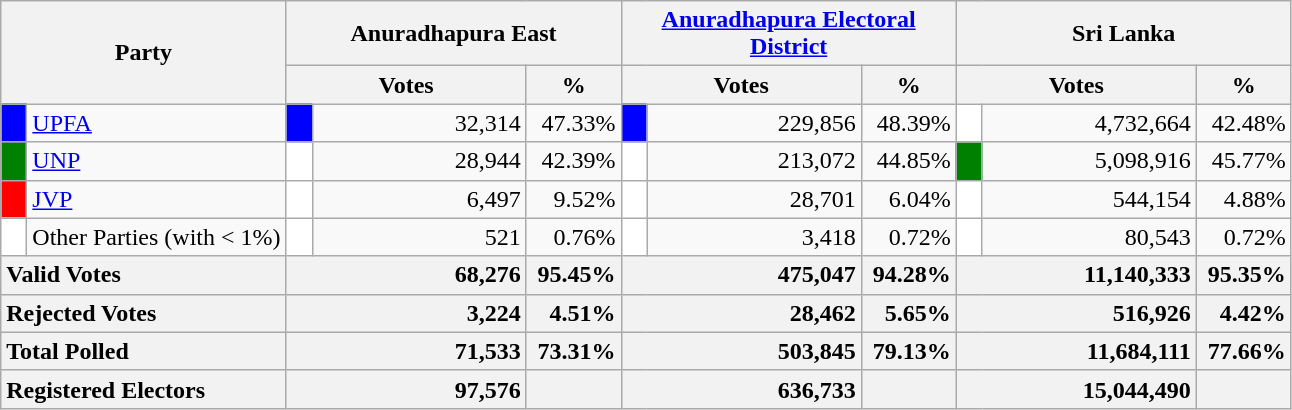<table class="wikitable">
<tr>
<th colspan="2" width="144px"rowspan="2">Party</th>
<th colspan="3" width="216px">Anuradhapura East</th>
<th colspan="3" width="216px"><a href='#'>Anuradhapura Electoral District</a></th>
<th colspan="3" width="216px">Sri Lanka</th>
</tr>
<tr>
<th colspan="2" width="144px">Votes</th>
<th>%</th>
<th colspan="2" width="144px">Votes</th>
<th>%</th>
<th colspan="2" width="144px">Votes</th>
<th>%</th>
</tr>
<tr>
<td style="background-color:blue;" width="10px"></td>
<td style="text-align:left;"><a href='#'>UPFA</a></td>
<td style="background-color:blue;" width="10px"></td>
<td style="text-align:right;">32,314</td>
<td style="text-align:right;">47.33%</td>
<td style="background-color:blue;" width="10px"></td>
<td style="text-align:right;">229,856</td>
<td style="text-align:right;">48.39%</td>
<td style="background-color:white;" width="10px"></td>
<td style="text-align:right;">4,732,664</td>
<td style="text-align:right;">42.48%</td>
</tr>
<tr>
<td style="background-color:green;" width="10px"></td>
<td style="text-align:left;"><a href='#'>UNP</a></td>
<td style="background-color:white;" width="10px"></td>
<td style="text-align:right;">28,944</td>
<td style="text-align:right;">42.39%</td>
<td style="background-color:white;" width="10px"></td>
<td style="text-align:right;">213,072</td>
<td style="text-align:right;">44.85%</td>
<td style="background-color:green;" width="10px"></td>
<td style="text-align:right;">5,098,916</td>
<td style="text-align:right;">45.77%</td>
</tr>
<tr>
<td style="background-color:red;" width="10px"></td>
<td style="text-align:left;"><a href='#'>JVP</a></td>
<td style="background-color:white;" width="10px"></td>
<td style="text-align:right;">6,497</td>
<td style="text-align:right;">9.52%</td>
<td style="background-color:white;" width="10px"></td>
<td style="text-align:right;">28,701</td>
<td style="text-align:right;">6.04%</td>
<td style="background-color:white;" width="10px"></td>
<td style="text-align:right;">544,154</td>
<td style="text-align:right;">4.88%</td>
</tr>
<tr>
<td style="background-color:white;" width="10px"></td>
<td style="text-align:left;">Other Parties (with < 1%)</td>
<td style="background-color:white;" width="10px"></td>
<td style="text-align:right;">521</td>
<td style="text-align:right;">0.76%</td>
<td style="background-color:white;" width="10px"></td>
<td style="text-align:right;">3,418</td>
<td style="text-align:right;">0.72%</td>
<td style="background-color:white;" width="10px"></td>
<td style="text-align:right;">80,543</td>
<td style="text-align:right;">0.72%</td>
</tr>
<tr>
<th colspan="2" width="144px"style="text-align:left;">Valid Votes</th>
<th style="text-align:right;"colspan="2" width="144px">68,276</th>
<th style="text-align:right;">95.45%</th>
<th style="text-align:right;"colspan="2" width="144px">475,047</th>
<th style="text-align:right;">94.28%</th>
<th style="text-align:right;"colspan="2" width="144px">11,140,333</th>
<th style="text-align:right;">95.35%</th>
</tr>
<tr>
<th colspan="2" width="144px"style="text-align:left;">Rejected Votes</th>
<th style="text-align:right;"colspan="2" width="144px">3,224</th>
<th style="text-align:right;">4.51%</th>
<th style="text-align:right;"colspan="2" width="144px">28,462</th>
<th style="text-align:right;">5.65%</th>
<th style="text-align:right;"colspan="2" width="144px">516,926</th>
<th style="text-align:right;">4.42%</th>
</tr>
<tr>
<th colspan="2" width="144px"style="text-align:left;">Total Polled</th>
<th style="text-align:right;"colspan="2" width="144px">71,533</th>
<th style="text-align:right;">73.31%</th>
<th style="text-align:right;"colspan="2" width="144px">503,845</th>
<th style="text-align:right;">79.13%</th>
<th style="text-align:right;"colspan="2" width="144px">11,684,111</th>
<th style="text-align:right;">77.66%</th>
</tr>
<tr>
<th colspan="2" width="144px"style="text-align:left;">Registered Electors</th>
<th style="text-align:right;"colspan="2" width="144px">97,576</th>
<th></th>
<th style="text-align:right;"colspan="2" width="144px">636,733</th>
<th></th>
<th style="text-align:right;"colspan="2" width="144px">15,044,490</th>
<th></th>
</tr>
</table>
